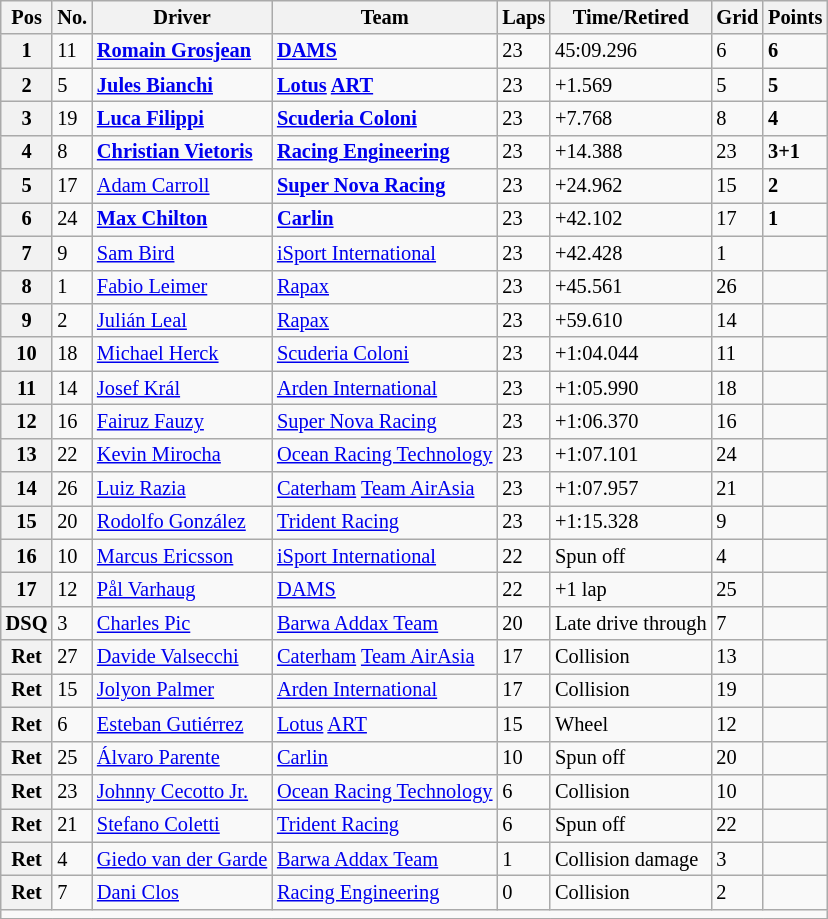<table class="wikitable" style="font-size:85%">
<tr>
<th>Pos</th>
<th>No.</th>
<th>Driver</th>
<th>Team</th>
<th>Laps</th>
<th>Time/Retired</th>
<th>Grid</th>
<th>Points</th>
</tr>
<tr>
<th>1</th>
<td>11</td>
<td> <strong><a href='#'>Romain Grosjean</a></strong></td>
<td><strong><a href='#'>DAMS</a></strong></td>
<td>23</td>
<td>45:09.296</td>
<td>6</td>
<td><strong>6</strong></td>
</tr>
<tr>
<th>2</th>
<td>5</td>
<td> <strong><a href='#'>Jules Bianchi</a></strong></td>
<td><strong><a href='#'>Lotus</a> <a href='#'>ART</a></strong></td>
<td>23</td>
<td>+1.569</td>
<td>5</td>
<td><strong>5</strong></td>
</tr>
<tr>
<th>3</th>
<td>19</td>
<td> <strong><a href='#'>Luca Filippi</a></strong></td>
<td><strong><a href='#'>Scuderia Coloni</a></strong></td>
<td>23</td>
<td>+7.768</td>
<td>8</td>
<td><strong>4</strong></td>
</tr>
<tr>
<th>4</th>
<td>8</td>
<td> <strong><a href='#'>Christian Vietoris</a></strong></td>
<td><strong><a href='#'>Racing Engineering</a></strong></td>
<td>23</td>
<td>+14.388</td>
<td>23</td>
<td><strong>3+1</strong></td>
</tr>
<tr>
<th>5</th>
<td>17</td>
<td> <a href='#'>Adam Carroll</a></td>
<td><strong><a href='#'>Super Nova Racing</a></strong></td>
<td>23</td>
<td>+24.962</td>
<td>15</td>
<td><strong>2</strong></td>
</tr>
<tr>
<th>6</th>
<td>24</td>
<td> <strong><a href='#'>Max Chilton</a></strong></td>
<td><strong><a href='#'>Carlin</a></strong></td>
<td>23</td>
<td>+42.102</td>
<td>17</td>
<td><strong>1</strong></td>
</tr>
<tr>
<th>7</th>
<td>9</td>
<td> <a href='#'>Sam Bird</a></td>
<td><a href='#'>iSport International</a></td>
<td>23</td>
<td>+42.428</td>
<td>1</td>
<td></td>
</tr>
<tr>
<th>8</th>
<td>1</td>
<td> <a href='#'>Fabio Leimer</a></td>
<td><a href='#'>Rapax</a></td>
<td>23</td>
<td>+45.561</td>
<td>26</td>
<td></td>
</tr>
<tr>
<th>9</th>
<td>2</td>
<td> <a href='#'>Julián Leal</a></td>
<td><a href='#'>Rapax</a></td>
<td>23</td>
<td>+59.610</td>
<td>14</td>
<td></td>
</tr>
<tr>
<th>10</th>
<td>18</td>
<td> <a href='#'>Michael Herck</a></td>
<td><a href='#'>Scuderia Coloni</a></td>
<td>23</td>
<td>+1:04.044</td>
<td>11</td>
<td></td>
</tr>
<tr>
<th>11</th>
<td>14</td>
<td> <a href='#'>Josef Král</a></td>
<td><a href='#'>Arden International</a></td>
<td>23</td>
<td>+1:05.990</td>
<td>18</td>
<td></td>
</tr>
<tr>
<th>12</th>
<td>16</td>
<td> <a href='#'>Fairuz Fauzy</a></td>
<td><a href='#'>Super Nova Racing</a></td>
<td>23</td>
<td>+1:06.370</td>
<td>16</td>
<td></td>
</tr>
<tr>
<th>13</th>
<td>22</td>
<td> <a href='#'>Kevin Mirocha</a></td>
<td><a href='#'>Ocean Racing Technology</a></td>
<td>23</td>
<td>+1:07.101</td>
<td>24</td>
<td></td>
</tr>
<tr>
<th>14</th>
<td>26</td>
<td> <a href='#'>Luiz Razia</a></td>
<td><a href='#'>Caterham</a> <a href='#'>Team AirAsia</a></td>
<td>23</td>
<td>+1:07.957</td>
<td>21</td>
<td></td>
</tr>
<tr>
<th>15</th>
<td>20</td>
<td> <a href='#'>Rodolfo González</a></td>
<td><a href='#'>Trident Racing</a></td>
<td>23</td>
<td>+1:15.328</td>
<td>9</td>
<td></td>
</tr>
<tr>
<th>16</th>
<td>10</td>
<td> <a href='#'>Marcus Ericsson</a></td>
<td><a href='#'>iSport International</a></td>
<td>22</td>
<td>Spun off</td>
<td>4</td>
<td></td>
</tr>
<tr>
<th>17</th>
<td>12</td>
<td> <a href='#'>Pål Varhaug</a></td>
<td><a href='#'>DAMS</a></td>
<td>22</td>
<td>+1 lap</td>
<td>25</td>
<td></td>
</tr>
<tr>
<th>DSQ</th>
<td>3</td>
<td> <a href='#'>Charles Pic</a></td>
<td><a href='#'>Barwa Addax Team</a></td>
<td>20</td>
<td>Late drive through</td>
<td>7</td>
<td></td>
</tr>
<tr>
<th>Ret</th>
<td>27</td>
<td> <a href='#'>Davide Valsecchi</a></td>
<td><a href='#'>Caterham</a> <a href='#'>Team AirAsia</a></td>
<td>17</td>
<td>Collision</td>
<td>13</td>
<td></td>
</tr>
<tr>
<th>Ret</th>
<td>15</td>
<td> <a href='#'>Jolyon Palmer</a></td>
<td><a href='#'>Arden International</a></td>
<td>17</td>
<td>Collision</td>
<td>19</td>
<td></td>
</tr>
<tr>
<th>Ret</th>
<td>6</td>
<td> <a href='#'>Esteban Gutiérrez</a></td>
<td><a href='#'>Lotus</a> <a href='#'>ART</a></td>
<td>15</td>
<td>Wheel</td>
<td>12</td>
<td></td>
</tr>
<tr>
<th>Ret</th>
<td>25</td>
<td> <a href='#'>Álvaro Parente</a></td>
<td><a href='#'>Carlin</a></td>
<td>10</td>
<td>Spun off</td>
<td>20</td>
<td></td>
</tr>
<tr>
<th>Ret</th>
<td>23</td>
<td> <a href='#'>Johnny Cecotto Jr.</a></td>
<td><a href='#'>Ocean Racing Technology</a></td>
<td>6</td>
<td>Collision</td>
<td>10</td>
<td></td>
</tr>
<tr>
<th>Ret</th>
<td>21</td>
<td> <a href='#'>Stefano Coletti</a></td>
<td><a href='#'>Trident Racing</a></td>
<td>6</td>
<td>Spun off</td>
<td>22</td>
<td></td>
</tr>
<tr>
<th>Ret</th>
<td>4</td>
<td> <a href='#'>Giedo van der Garde</a></td>
<td><a href='#'>Barwa Addax Team</a></td>
<td>1</td>
<td>Collision damage</td>
<td>3</td>
<td></td>
</tr>
<tr>
<th>Ret</th>
<td>7</td>
<td> <a href='#'>Dani Clos</a></td>
<td><a href='#'>Racing Engineering</a></td>
<td>0</td>
<td>Collision</td>
<td>2</td>
<td></td>
</tr>
<tr>
<td colspan=8></td>
</tr>
<tr>
</tr>
</table>
